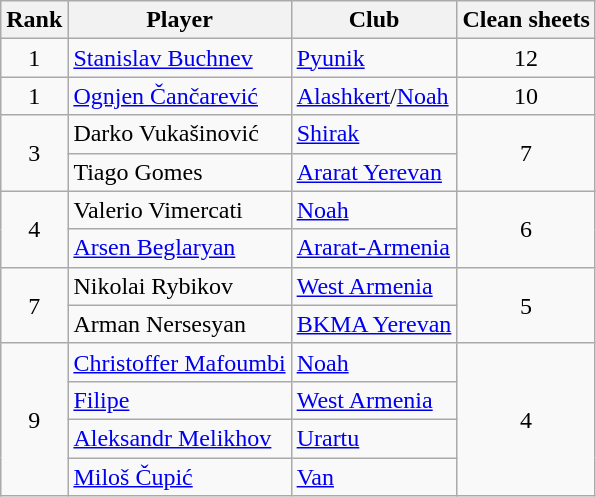<table class="wikitable" style="text-align:center">
<tr>
<th>Rank</th>
<th>Player</th>
<th>Club</th>
<th>Clean sheets</th>
</tr>
<tr>
<td rowspan=1>1</td>
<td align="left"> <a href='#'>Stanislav Buchnev</a></td>
<td align="left"><a href='#'>Pyunik</a></td>
<td rowspan=1>12</td>
</tr>
<tr>
<td rowspan=1>1</td>
<td align="left"> <a href='#'>Ognjen Čančarević</a></td>
<td align="left"><a href='#'>Alashkert</a>/<a href='#'>Noah</a></td>
<td rowspan=1>10</td>
</tr>
<tr>
<td rowspan=2>3</td>
<td align="left"> Darko Vukašinović</td>
<td align="left"><a href='#'>Shirak</a></td>
<td rowspan=2>7</td>
</tr>
<tr>
<td align="left"> Tiago Gomes</td>
<td align="left"><a href='#'>Ararat Yerevan</a></td>
</tr>
<tr>
<td rowspan=2>4</td>
<td align="left"> Valerio Vimercati</td>
<td align="left"><a href='#'>Noah</a></td>
<td rowspan=2>6</td>
</tr>
<tr>
<td align="left"> <a href='#'>Arsen Beglaryan</a></td>
<td align="left"><a href='#'>Ararat-Armenia</a></td>
</tr>
<tr>
<td rowspan=2>7</td>
<td align="left"> Nikolai Rybikov</td>
<td align="left"><a href='#'>West Armenia</a></td>
<td rowspan=2>5</td>
</tr>
<tr>
<td align="left"> Arman Nersesyan</td>
<td align="left"><a href='#'>BKMA Yerevan</a></td>
</tr>
<tr>
<td rowspan=4>9</td>
<td align="left"> <a href='#'>Christoffer Mafoumbi</a></td>
<td align="left"><a href='#'>Noah</a></td>
<td rowspan=4>4</td>
</tr>
<tr>
<td align="left"> <a href='#'>Filipe</a></td>
<td align="left"><a href='#'>West Armenia</a></td>
</tr>
<tr>
<td align="left"> <a href='#'>Aleksandr Melikhov</a></td>
<td align="left"><a href='#'>Urartu</a></td>
</tr>
<tr>
<td align="left"> <a href='#'>Miloš Čupić</a></td>
<td align="left"><a href='#'>Van</a></td>
</tr>
</table>
